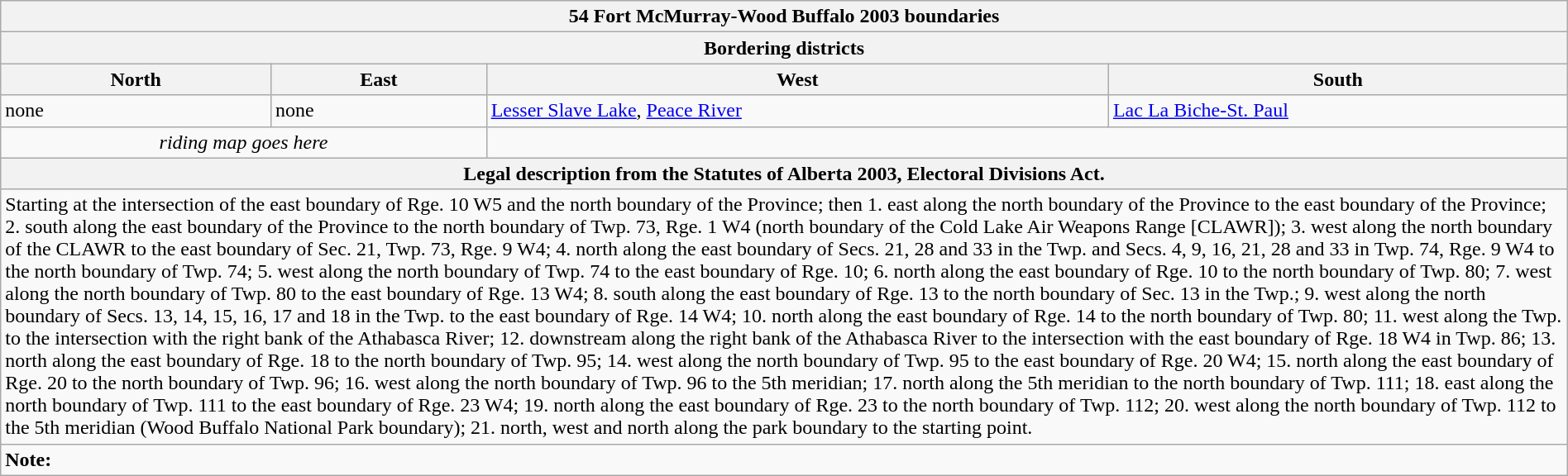<table class="wikitable collapsible collapsed" style="width:100%;">
<tr>
<th colspan=4>54 Fort McMurray-Wood Buffalo 2003 boundaries</th>
</tr>
<tr>
<th colspan=4>Bordering districts</th>
</tr>
<tr>
<th>North</th>
<th>East</th>
<th>West</th>
<th>South</th>
</tr>
<tr>
<td>none</td>
<td>none</td>
<td><a href='#'>Lesser Slave Lake</a>, <a href='#'>Peace River</a></td>
<td><a href='#'>Lac La Biche-St. Paul</a></td>
</tr>
<tr>
<td colspan=2 align=center><em>riding map goes here</em></td>
<td colspan=2 align=center></td>
</tr>
<tr>
<th colspan=4>Legal description from the Statutes of Alberta 2003, Electoral Divisions Act.</th>
</tr>
<tr>
<td colspan=4>Starting at the intersection of the east boundary of Rge. 10 W5 and the north boundary of the Province; then 1. east along the north boundary of the Province to the east boundary of the Province; 2. south along the east boundary of the Province to the north boundary of Twp. 73, Rge. 1 W4 (north boundary of the Cold Lake Air Weapons Range [CLAWR]); 3. west along the north boundary of the CLAWR to the east boundary of Sec. 21, Twp. 73, Rge. 9 W4; 4. north along the east boundary of Secs. 21, 28 and 33 in the Twp. and Secs. 4, 9, 16, 21, 28 and 33 in Twp. 74, Rge. 9 W4 to the north boundary of Twp. 74; 5. west along the north boundary of Twp. 74 to the east boundary of Rge. 10; 6. north along the east boundary of Rge. 10 to the north boundary of Twp. 80; 7. west along the north boundary of Twp. 80 to the east boundary of Rge. 13 W4; 8. south along the east boundary of Rge. 13 to the north boundary of Sec. 13 in the Twp.; 9. west along the north boundary of Secs. 13, 14, 15, 16, 17 and 18 in the Twp. to the east boundary of Rge. 14 W4; 10. north along the east boundary of Rge. 14 to the north boundary of Twp. 80; 11. west along the Twp. to the intersection with the right bank of the Athabasca River; 12. downstream along the right bank of the Athabasca River to the intersection with the east boundary of Rge. 18 W4 in Twp. 86; 13. north along the east boundary of Rge. 18 to the north boundary of Twp. 95; 14. west along the north boundary of Twp. 95 to the east boundary of Rge. 20 W4; 15. north along the east boundary of Rge. 20 to the north boundary of Twp. 96; 16. west along the north boundary of Twp. 96 to the 5th meridian; 17. north along the 5th meridian to the north boundary of Twp. 111; 18. east along the north boundary of Twp. 111 to the east boundary of Rge. 23 W4; 19. north along the east boundary of Rge. 23 to the north boundary of Twp. 112; 20. west along the north boundary of Twp. 112 to the 5th meridian (Wood Buffalo National Park boundary); 21. north, west and north along the park boundary to the starting point.</td>
</tr>
<tr>
<td colspan=4><strong>Note:</strong></td>
</tr>
</table>
